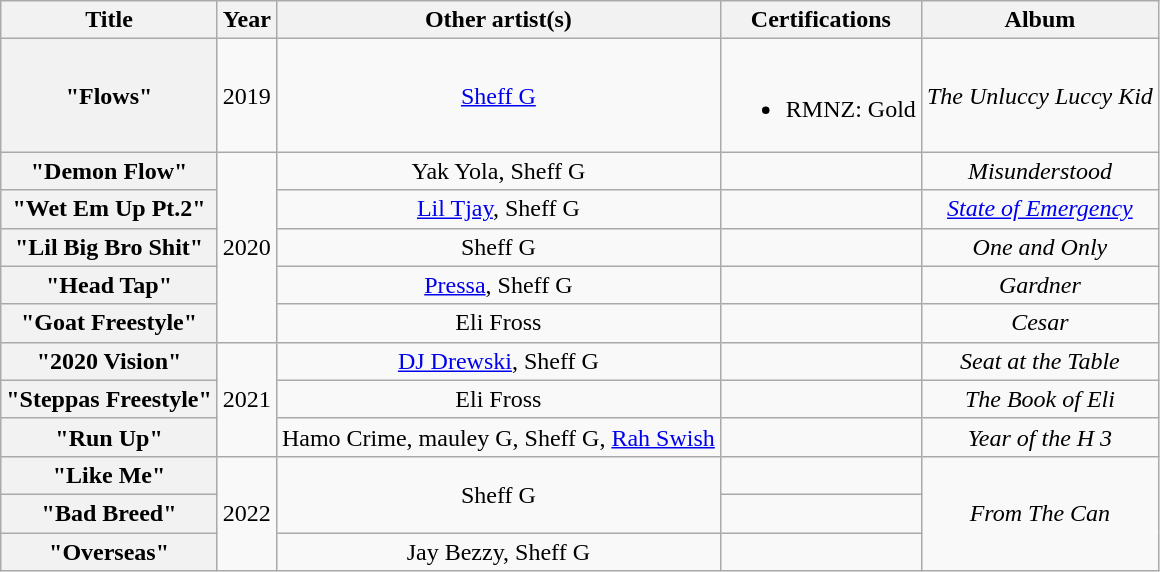<table class="wikitable plainrowheaders" style="text-align:center;">
<tr>
<th scope="col">Title</th>
<th scope="col">Year</th>
<th scope="col">Other artist(s)</th>
<th scope="col">Certifications</th>
<th scope="col">Album</th>
</tr>
<tr>
<th scope="row">"Flows"</th>
<td>2019</td>
<td><a href='#'>Sheff G</a></td>
<td><br><ul><li>RMNZ: Gold</li></ul></td>
<td><em>The Unluccy Luccy Kid</em></td>
</tr>
<tr>
<th scope="row">"Demon Flow"</th>
<td rowspan="5">2020</td>
<td>Yak Yola, Sheff G</td>
<td></td>
<td><em>Misunderstood</em></td>
</tr>
<tr>
<th scope="row">"Wet Em Up Pt.2"</th>
<td><a href='#'>Lil Tjay</a>, Sheff G</td>
<td></td>
<td><em><a href='#'>State of Emergency</a></em></td>
</tr>
<tr>
<th scope="row">"Lil Big Bro Shit"</th>
<td>Sheff G</td>
<td></td>
<td><em>One and Only</em></td>
</tr>
<tr>
<th scope="row">"Head Tap"</th>
<td><a href='#'>Pressa</a>, Sheff G</td>
<td></td>
<td><em>Gardner</em></td>
</tr>
<tr>
<th scope="row">"Goat Freestyle"</th>
<td>Eli Fross</td>
<td></td>
<td><em>Cesar</em></td>
</tr>
<tr>
<th scope="row">"2020 Vision"</th>
<td rowspan="3">2021</td>
<td><a href='#'>DJ Drewski</a>, Sheff G</td>
<td></td>
<td><em>Seat at the Table</em></td>
</tr>
<tr>
<th scope="row">"Steppas Freestyle"</th>
<td>Eli Fross</td>
<td></td>
<td><em>The Book of Eli</em></td>
</tr>
<tr>
<th scope="row">"Run Up"</th>
<td>Hamo Crime, mauley G, Sheff G, <a href='#'>Rah Swish</a></td>
<td></td>
<td><em>Year of the H 3</em></td>
</tr>
<tr>
<th scope="row">"Like Me"</th>
<td rowspan="3">2022</td>
<td rowspan="2">Sheff G</td>
<td></td>
<td rowspan="3"><em>From The Can</em></td>
</tr>
<tr>
<th scope="row">"Bad Breed"</th>
<td></td>
</tr>
<tr>
<th scope="row">"Overseas"</th>
<td>Jay Bezzy, Sheff G</td>
<td></td>
</tr>
</table>
